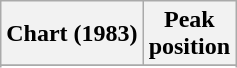<table class="wikitable sortable plainrowheaders" style="text-align:center">
<tr>
<th scope="col">Chart (1983)</th>
<th scope="col">Peak<br> position</th>
</tr>
<tr>
</tr>
<tr>
</tr>
</table>
